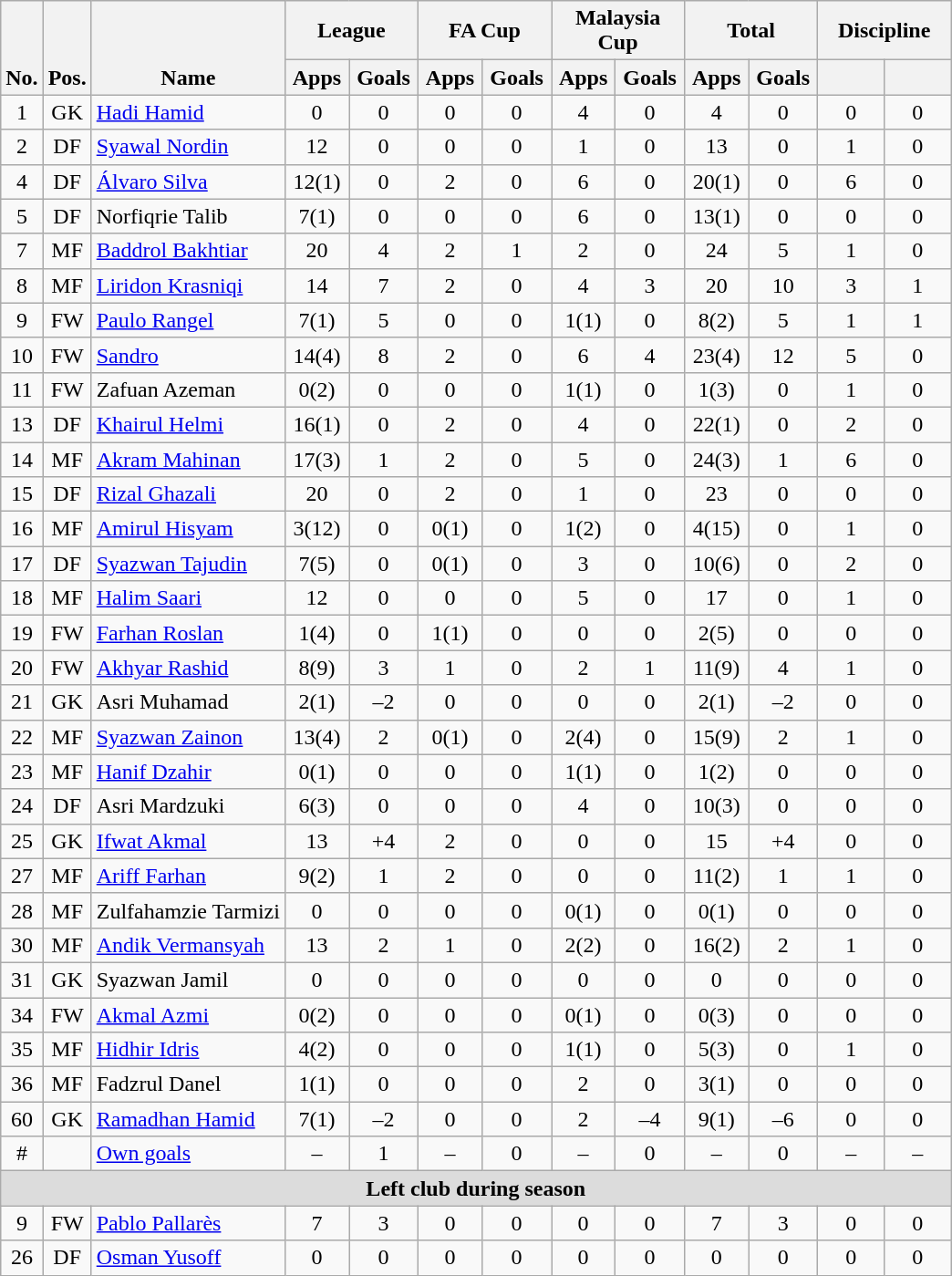<table class="wikitable" style="text-align:center">
<tr>
<th rowspan="2" style="vertical-align:bottom;">No.</th>
<th rowspan="2" style="vertical-align:bottom;">Pos.</th>
<th rowspan="2" style="vertical-align:bottom;">Name</th>
<th colspan="2" style="width:90px;">League</th>
<th colspan="2" style="width:90px;">FA Cup</th>
<th colspan="2" style="width:90px;">Malaysia Cup</th>
<th colspan="2" style="width:90px;">Total</th>
<th colspan="2" style="width:90px;">Discipline</th>
</tr>
<tr>
<th>Apps</th>
<th>Goals</th>
<th>Apps</th>
<th>Goals</th>
<th>Apps</th>
<th>Goals</th>
<th>Apps</th>
<th>Goals</th>
<th></th>
<th></th>
</tr>
<tr>
<td>1</td>
<td>GK</td>
<td align="left"> <a href='#'>Hadi Hamid</a></td>
<td>0</td>
<td>0</td>
<td>0</td>
<td>0</td>
<td>4</td>
<td>0</td>
<td>4</td>
<td>0</td>
<td>0</td>
<td>0</td>
</tr>
<tr>
<td>2</td>
<td>DF</td>
<td align="left"> <a href='#'>Syawal Nordin</a></td>
<td>12</td>
<td>0</td>
<td>0</td>
<td>0</td>
<td>1</td>
<td>0</td>
<td>13</td>
<td>0</td>
<td>1</td>
<td>0</td>
</tr>
<tr>
<td>4</td>
<td>DF</td>
<td align="left"> <a href='#'>Álvaro Silva</a></td>
<td>12(1)</td>
<td>0</td>
<td>2</td>
<td>0</td>
<td>6</td>
<td>0</td>
<td>20(1)</td>
<td>0</td>
<td>6</td>
<td>0</td>
</tr>
<tr>
<td>5</td>
<td>DF</td>
<td align="left"> Norfiqrie Talib</td>
<td>7(1)</td>
<td>0</td>
<td>0</td>
<td>0</td>
<td>6</td>
<td>0</td>
<td>13(1)</td>
<td>0</td>
<td>0</td>
<td>0</td>
</tr>
<tr>
<td>7</td>
<td>MF</td>
<td align="left"> <a href='#'>Baddrol Bakhtiar</a></td>
<td>20</td>
<td>4</td>
<td>2</td>
<td>1</td>
<td>2</td>
<td>0</td>
<td>24</td>
<td>5</td>
<td>1</td>
<td>0</td>
</tr>
<tr>
<td>8</td>
<td>MF</td>
<td align="left"> <a href='#'>Liridon Krasniqi</a></td>
<td>14</td>
<td>7</td>
<td>2</td>
<td>0</td>
<td>4</td>
<td>3</td>
<td>20</td>
<td>10</td>
<td>3</td>
<td>1</td>
</tr>
<tr>
<td>9</td>
<td>FW</td>
<td align="left"> <a href='#'>Paulo Rangel</a></td>
<td>7(1)</td>
<td>5</td>
<td>0</td>
<td>0</td>
<td>1(1)</td>
<td>0</td>
<td>8(2)</td>
<td>5</td>
<td>1</td>
<td>1</td>
</tr>
<tr>
<td>10</td>
<td>FW</td>
<td align="left"> <a href='#'>Sandro</a></td>
<td>14(4)</td>
<td>8</td>
<td>2</td>
<td>0</td>
<td>6</td>
<td>4</td>
<td>23(4)</td>
<td>12</td>
<td>5</td>
<td>0</td>
</tr>
<tr>
<td>11</td>
<td>FW</td>
<td align="left"> Zafuan Azeman</td>
<td>0(2)</td>
<td>0</td>
<td>0</td>
<td>0</td>
<td>1(1)</td>
<td>0</td>
<td>1(3)</td>
<td>0</td>
<td>1</td>
<td>0</td>
</tr>
<tr>
<td>13</td>
<td>DF</td>
<td align="left"> <a href='#'>Khairul Helmi</a></td>
<td>16(1)</td>
<td>0</td>
<td>2</td>
<td>0</td>
<td>4</td>
<td>0</td>
<td>22(1)</td>
<td>0</td>
<td>2</td>
<td>0</td>
</tr>
<tr>
<td>14</td>
<td>MF</td>
<td align="left"> <a href='#'>Akram Mahinan</a></td>
<td>17(3)</td>
<td>1</td>
<td>2</td>
<td>0</td>
<td>5</td>
<td>0</td>
<td>24(3)</td>
<td>1</td>
<td>6</td>
<td>0</td>
</tr>
<tr>
<td>15</td>
<td>DF</td>
<td align="left"> <a href='#'>Rizal Ghazali</a></td>
<td>20</td>
<td>0</td>
<td>2</td>
<td>0</td>
<td>1</td>
<td>0</td>
<td>23</td>
<td>0</td>
<td>0</td>
<td>0</td>
</tr>
<tr>
<td>16</td>
<td>MF</td>
<td align="left"> <a href='#'>Amirul Hisyam</a></td>
<td>3(12)</td>
<td>0</td>
<td>0(1)</td>
<td>0</td>
<td>1(2)</td>
<td>0</td>
<td>4(15)</td>
<td>0</td>
<td>1</td>
<td>0</td>
</tr>
<tr>
<td>17</td>
<td>DF</td>
<td align="left"> <a href='#'>Syazwan Tajudin</a></td>
<td>7(5)</td>
<td>0</td>
<td>0(1)</td>
<td>0</td>
<td>3</td>
<td>0</td>
<td>10(6)</td>
<td>0</td>
<td>2</td>
<td>0</td>
</tr>
<tr>
<td>18</td>
<td>MF</td>
<td align="left"> <a href='#'>Halim Saari</a></td>
<td>12</td>
<td>0</td>
<td>0</td>
<td>0</td>
<td>5</td>
<td>0</td>
<td>17</td>
<td>0</td>
<td>1</td>
<td>0</td>
</tr>
<tr>
<td>19</td>
<td>FW</td>
<td align="left"> <a href='#'>Farhan Roslan</a></td>
<td>1(4)</td>
<td>0</td>
<td>1(1)</td>
<td>0</td>
<td>0</td>
<td>0</td>
<td>2(5)</td>
<td>0</td>
<td>0</td>
<td>0</td>
</tr>
<tr>
<td>20</td>
<td>FW</td>
<td align="left"> <a href='#'>Akhyar Rashid</a></td>
<td>8(9)</td>
<td>3</td>
<td>1</td>
<td>0</td>
<td>2</td>
<td>1</td>
<td>11(9)</td>
<td>4</td>
<td>1</td>
<td>0</td>
</tr>
<tr>
<td>21</td>
<td>GK</td>
<td align="left"> Asri Muhamad</td>
<td>2(1)</td>
<td>–2</td>
<td>0</td>
<td>0</td>
<td>0</td>
<td>0</td>
<td>2(1)</td>
<td>–2</td>
<td>0</td>
<td>0</td>
</tr>
<tr>
<td>22</td>
<td>MF</td>
<td align="left"> <a href='#'>Syazwan Zainon</a></td>
<td>13(4)</td>
<td>2</td>
<td>0(1)</td>
<td>0</td>
<td>2(4)</td>
<td>0</td>
<td>15(9)</td>
<td>2</td>
<td>1</td>
<td>0</td>
</tr>
<tr>
<td>23</td>
<td>MF</td>
<td align="left"> <a href='#'>Hanif Dzahir</a></td>
<td>0(1)</td>
<td>0</td>
<td>0</td>
<td>0</td>
<td>1(1)</td>
<td>0</td>
<td>1(2)</td>
<td>0</td>
<td>0</td>
<td>0</td>
</tr>
<tr>
<td>24</td>
<td>DF</td>
<td align="left"> Asri Mardzuki</td>
<td>6(3)</td>
<td>0</td>
<td>0</td>
<td>0</td>
<td>4</td>
<td>0</td>
<td>10(3)</td>
<td>0</td>
<td>0</td>
<td>0</td>
</tr>
<tr>
<td>25</td>
<td>GK</td>
<td align="left"> <a href='#'>Ifwat Akmal</a></td>
<td>13</td>
<td>+4</td>
<td>2</td>
<td>0</td>
<td>0</td>
<td>0</td>
<td>15</td>
<td>+4</td>
<td>0</td>
<td>0</td>
</tr>
<tr>
<td>27</td>
<td>MF</td>
<td align="left"> <a href='#'>Ariff Farhan</a></td>
<td>9(2)</td>
<td>1</td>
<td>2</td>
<td>0</td>
<td>0</td>
<td>0</td>
<td>11(2)</td>
<td>1</td>
<td>1</td>
<td>0</td>
</tr>
<tr>
<td>28</td>
<td>MF</td>
<td align="left"> Zulfahamzie Tarmizi</td>
<td>0</td>
<td>0</td>
<td>0</td>
<td>0</td>
<td>0(1)</td>
<td>0</td>
<td>0(1)</td>
<td>0</td>
<td>0</td>
<td>0</td>
</tr>
<tr>
<td>30</td>
<td>MF</td>
<td align="left"> <a href='#'>Andik Vermansyah</a></td>
<td>13</td>
<td>2</td>
<td>1</td>
<td>0</td>
<td>2(2)</td>
<td>0</td>
<td>16(2)</td>
<td>2</td>
<td>1</td>
<td>0</td>
</tr>
<tr>
<td>31</td>
<td>GK</td>
<td align="left"> Syazwan Jamil</td>
<td>0</td>
<td>0</td>
<td>0</td>
<td>0</td>
<td>0</td>
<td>0</td>
<td>0</td>
<td>0</td>
<td>0</td>
<td>0</td>
</tr>
<tr>
<td>34</td>
<td>FW</td>
<td align="left"> <a href='#'>Akmal Azmi</a></td>
<td>0(2)</td>
<td>0</td>
<td>0</td>
<td>0</td>
<td>0(1)</td>
<td>0</td>
<td>0(3)</td>
<td>0</td>
<td>0</td>
<td>0</td>
</tr>
<tr>
<td>35</td>
<td>MF</td>
<td align="left"> <a href='#'>Hidhir Idris</a></td>
<td>4(2)</td>
<td>0</td>
<td>0</td>
<td>0</td>
<td>1(1)</td>
<td>0</td>
<td>5(3)</td>
<td>0</td>
<td>1</td>
<td>0</td>
</tr>
<tr>
<td>36</td>
<td>MF</td>
<td align="left"> Fadzrul Danel </td>
<td>1(1)</td>
<td>0</td>
<td>0</td>
<td>0</td>
<td>2</td>
<td>0</td>
<td>3(1)</td>
<td>0</td>
<td>0</td>
<td>0</td>
</tr>
<tr>
<td>60</td>
<td>GK</td>
<td align="left"> <a href='#'>Ramadhan Hamid</a></td>
<td>7(1)</td>
<td>–2</td>
<td>0</td>
<td>0</td>
<td>2</td>
<td>–4</td>
<td>9(1)</td>
<td>–6</td>
<td>0</td>
<td>0</td>
</tr>
<tr>
<td>#</td>
<td></td>
<td align="left"><a href='#'>Own goals</a></td>
<td>–</td>
<td>1</td>
<td>–</td>
<td>0</td>
<td>–</td>
<td>0</td>
<td>–</td>
<td>0</td>
<td>–</td>
<td>–</td>
</tr>
<tr>
<th colspan="15" style="background:#dcdcdc; text-align:center;">Left club during season</th>
</tr>
<tr>
<td>9</td>
<td>FW</td>
<td align="left"> <a href='#'>Pablo Pallarès</a></td>
<td>7</td>
<td>3</td>
<td>0</td>
<td>0</td>
<td>0</td>
<td>0</td>
<td>7</td>
<td>3</td>
<td>0</td>
<td>0</td>
</tr>
<tr>
<td>26</td>
<td>DF</td>
<td align="left"> <a href='#'>Osman Yusoff</a></td>
<td>0</td>
<td>0</td>
<td>0</td>
<td>0</td>
<td>0</td>
<td>0</td>
<td>0</td>
<td>0</td>
<td>0</td>
<td>0</td>
</tr>
</table>
